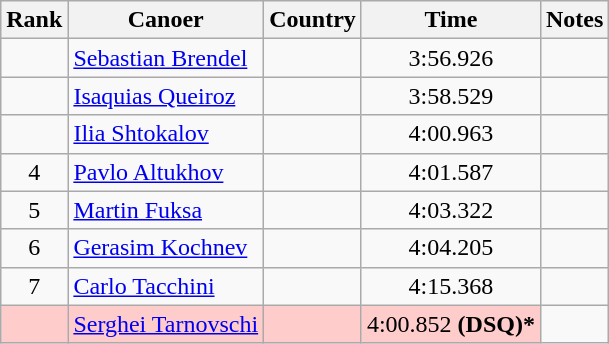<table class="wikitable sortable" style="text-align:center;">
<tr>
<th>Rank</th>
<th>Canoer</th>
<th>Country</th>
<th>Time</th>
<th>Notes</th>
</tr>
<tr>
<td></td>
<td align=left><a href='#'>Sebastian Brendel</a></td>
<td align=left></td>
<td>3:56.926</td>
<td></td>
</tr>
<tr>
<td></td>
<td align=left><a href='#'>Isaquias Queiroz</a></td>
<td align=left></td>
<td>3:58.529</td>
<td></td>
</tr>
<tr>
<td></td>
<td align=left><a href='#'>Ilia Shtokalov</a></td>
<td align="left"></td>
<td>4:00.963</td>
<td></td>
</tr>
<tr>
<td>4</td>
<td align=left><a href='#'>Pavlo Altukhov</a></td>
<td align=left></td>
<td>4:01.587</td>
<td></td>
</tr>
<tr>
<td>5</td>
<td align=left><a href='#'>Martin Fuksa</a></td>
<td align=left></td>
<td>4:03.322</td>
<td></td>
</tr>
<tr>
<td>6</td>
<td align=left><a href='#'>Gerasim Kochnev</a></td>
<td align=left></td>
<td>4:04.205</td>
<td></td>
</tr>
<tr>
<td>7</td>
<td align=left><a href='#'>Carlo Tacchini</a></td>
<td align=left></td>
<td>4:15.368</td>
<td></td>
</tr>
<tr bgcolor="ffcccc">
<td></td>
<td align=left><a href='#'>Serghei Tarnovschi</a></td>
<td align=left></td>
<td>4:00.852 <strong>(DSQ)*</strong></td>
</tr>
</table>
